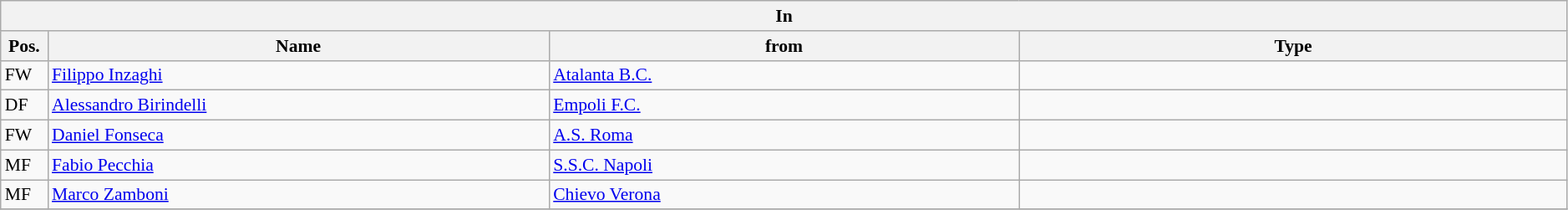<table class="wikitable" style="font-size:90%;width:99%;">
<tr>
<th colspan="4">In</th>
</tr>
<tr>
<th width=3%>Pos.</th>
<th width=32%>Name</th>
<th width=30%>from</th>
<th width=35%>Type</th>
</tr>
<tr>
<td>FW</td>
<td><a href='#'>Filippo Inzaghi</a></td>
<td><a href='#'>Atalanta B.C.</a></td>
<td></td>
</tr>
<tr>
<td>DF</td>
<td><a href='#'>Alessandro Birindelli</a></td>
<td><a href='#'>Empoli F.C.</a></td>
<td></td>
</tr>
<tr>
<td>FW</td>
<td><a href='#'>Daniel Fonseca</a></td>
<td><a href='#'>A.S. Roma</a></td>
<td></td>
</tr>
<tr>
<td>MF</td>
<td><a href='#'>Fabio Pecchia</a></td>
<td><a href='#'>S.S.C. Napoli</a></td>
<td></td>
</tr>
<tr>
<td>MF</td>
<td><a href='#'>Marco Zamboni</a></td>
<td><a href='#'>Chievo Verona</a></td>
<td></td>
</tr>
<tr>
</tr>
</table>
